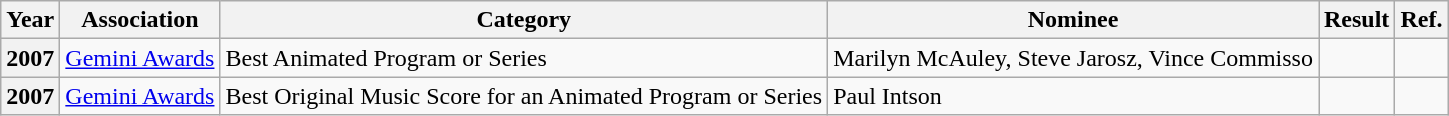<table class="wikitable plainrowheaders">
<tr>
<th scope="col">Year</th>
<th scope="col">Association</th>
<th scope="col">Category</th>
<th scope="col">Nominee</th>
<th scope="col">Result</th>
<th scope="col">Ref.</th>
</tr>
<tr>
<th scope="row">2007</th>
<td><a href='#'>Gemini Awards</a></td>
<td>Best Animated Program or Series</td>
<td>Marilyn McAuley, Steve Jarosz, Vince Commisso</td>
<td></td>
<td></td>
</tr>
<tr>
<th scope="row">2007</th>
<td><a href='#'>Gemini Awards</a></td>
<td>Best Original Music Score for an Animated Program or Series</td>
<td>Paul Intson</td>
<td></td>
<td></td>
</tr>
</table>
